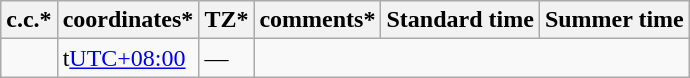<table class=wikitable>
<tr>
<th>c.c.*</th>
<th>coordinates*</th>
<th>TZ*</th>
<th>comments*</th>
<th>Standard time</th>
<th>Summer time</th>
</tr>
<tr>
<td></td>
<td><span>t</span><a href='#'>UTC+08:00</a></td>
<td>—</td>
</tr>
</table>
